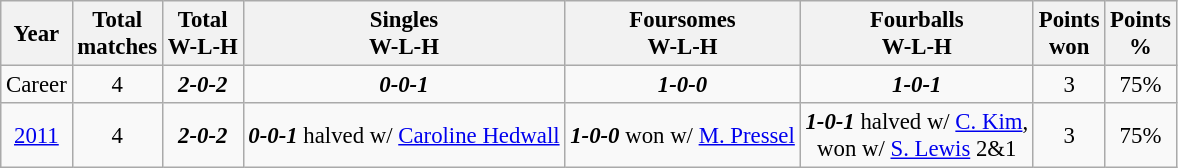<table class="wikitable" style="text-align:center; font-size: 95%;">
<tr>
<th>Year</th>
<th>Total<br>matches</th>
<th>Total<br>W-L-H</th>
<th>Singles<br>W-L-H</th>
<th>Foursomes<br>W-L-H</th>
<th>Fourballs<br>W-L-H</th>
<th>Points<br>won</th>
<th>Points<br>%</th>
</tr>
<tr>
<td>Career</td>
<td>4</td>
<td><strong><em>2-0-2</em></strong></td>
<td><strong><em>0-0-1</em></strong></td>
<td><strong><em>1-0-0</em></strong></td>
<td><strong><em>1-0-1</em></strong></td>
<td>3</td>
<td>75%</td>
</tr>
<tr>
<td><a href='#'>2011</a></td>
<td>4</td>
<td><strong><em>2-0-2</em></strong></td>
<td><strong><em>0-0-1</em></strong> halved w/ <a href='#'>Caroline Hedwall</a></td>
<td><strong><em>1-0-0</em></strong> won w/ <a href='#'>M. Pressel</a></td>
<td><strong><em>1-0-1</em></strong> halved w/ <a href='#'>C. Kim</a>,<br>won w/ <a href='#'>S. Lewis</a> 2&1</td>
<td>3</td>
<td>75%</td>
</tr>
</table>
